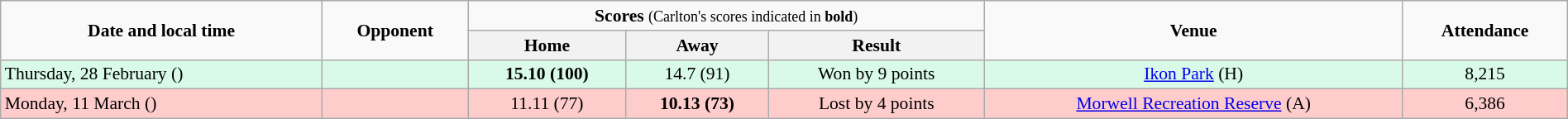<table class="wikitable" style="font-size:90%; text-align:center; width: 100%; margin-left: auto; margin-right: auto;">
<tr>
<td rowspan=2><strong>Date and local time</strong></td>
<td rowspan=2><strong>Opponent</strong></td>
<td colspan=3><strong>Scores</strong> <small>(Carlton's scores indicated in <strong>bold</strong>)</small></td>
<td rowspan=2><strong>Venue</strong></td>
<td rowspan=2><strong>Attendance</strong></td>
</tr>
<tr>
<th>Home</th>
<th>Away</th>
<th>Result</th>
</tr>
<tr style="background:#d9f9e9;">
<td align=left>Thursday, 28 February ()</td>
<td align=left></td>
<td><strong>15.10 (100)</strong></td>
<td>14.7 (91)</td>
<td>Won by 9 points</td>
<td><a href='#'>Ikon Park</a> (H)</td>
<td>8,215</td>
</tr>
<tr style="background:#fcc;">
<td align=left>Monday, 11 March ()</td>
<td align=left></td>
<td>11.11 (77)</td>
<td><strong>10.13 (73)</strong></td>
<td>Lost by 4 points</td>
<td><a href='#'>Morwell Recreation Reserve</a> (A)</td>
<td>6,386</td>
</tr>
</table>
